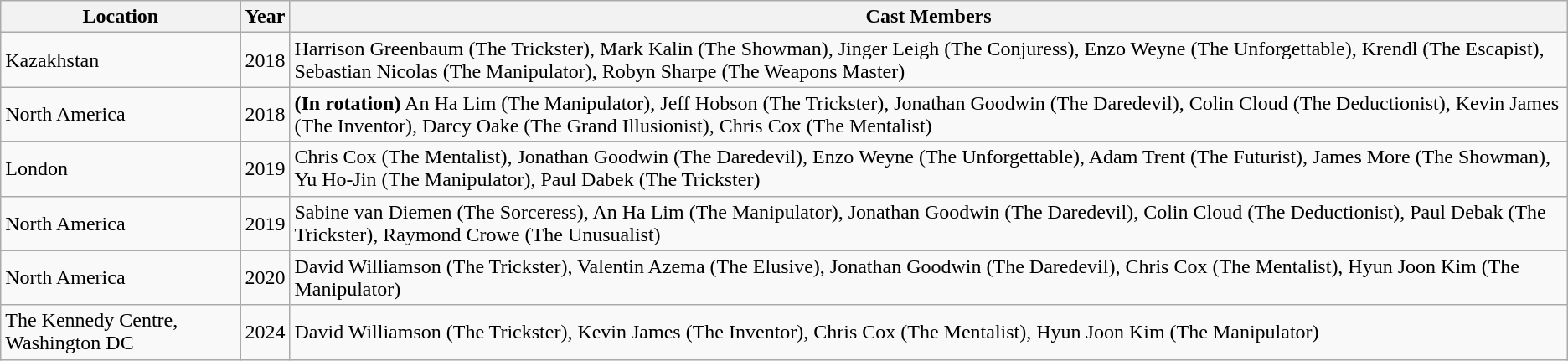<table class="wikitable">
<tr>
<th>Location</th>
<th>Year</th>
<th>Cast Members</th>
</tr>
<tr>
<td>Kazakhstan</td>
<td>2018</td>
<td>Harrison Greenbaum (The Trickster), Mark Kalin (The Showman), Jinger Leigh (The Conjuress), Enzo Weyne (The Unforgettable), Krendl (The Escapist), Sebastian Nicolas (The Manipulator), Robyn Sharpe (The Weapons Master)</td>
</tr>
<tr>
<td>North America</td>
<td>2018</td>
<td><strong>(In rotation)</strong> An Ha Lim (The Manipulator), Jeff Hobson (The Trickster), Jonathan Goodwin (The Daredevil), Colin Cloud (The Deductionist), Kevin James (The Inventor), Darcy Oake (The Grand Illusionist), Chris Cox (The Mentalist)</td>
</tr>
<tr>
<td>London</td>
<td>2019</td>
<td>Chris Cox (The Mentalist), Jonathan Goodwin (The Daredevil), Enzo Weyne (The Unforgettable), Adam Trent (The Futurist), James More (The Showman), Yu Ho-Jin (The Manipulator), Paul Dabek (The Trickster)</td>
</tr>
<tr>
<td>North America</td>
<td>2019</td>
<td>Sabine van Diemen (The Sorceress), An Ha Lim (The Manipulator), Jonathan Goodwin (The Daredevil), Colin Cloud (The Deductionist), Paul Debak (The Trickster), Raymond Crowe (The Unusualist)</td>
</tr>
<tr>
<td>North America</td>
<td>2020</td>
<td>David Williamson (The Trickster), Valentin Azema (The Elusive), Jonathan Goodwin (The Daredevil), Chris Cox (The Mentalist), Hyun Joon Kim (The Manipulator)</td>
</tr>
<tr>
<td>The Kennedy Centre, Washington DC</td>
<td>2024</td>
<td>David Williamson (The Trickster), Kevin James (The Inventor), Chris Cox (The Mentalist), Hyun Joon Kim (The Manipulator)</td>
</tr>
</table>
